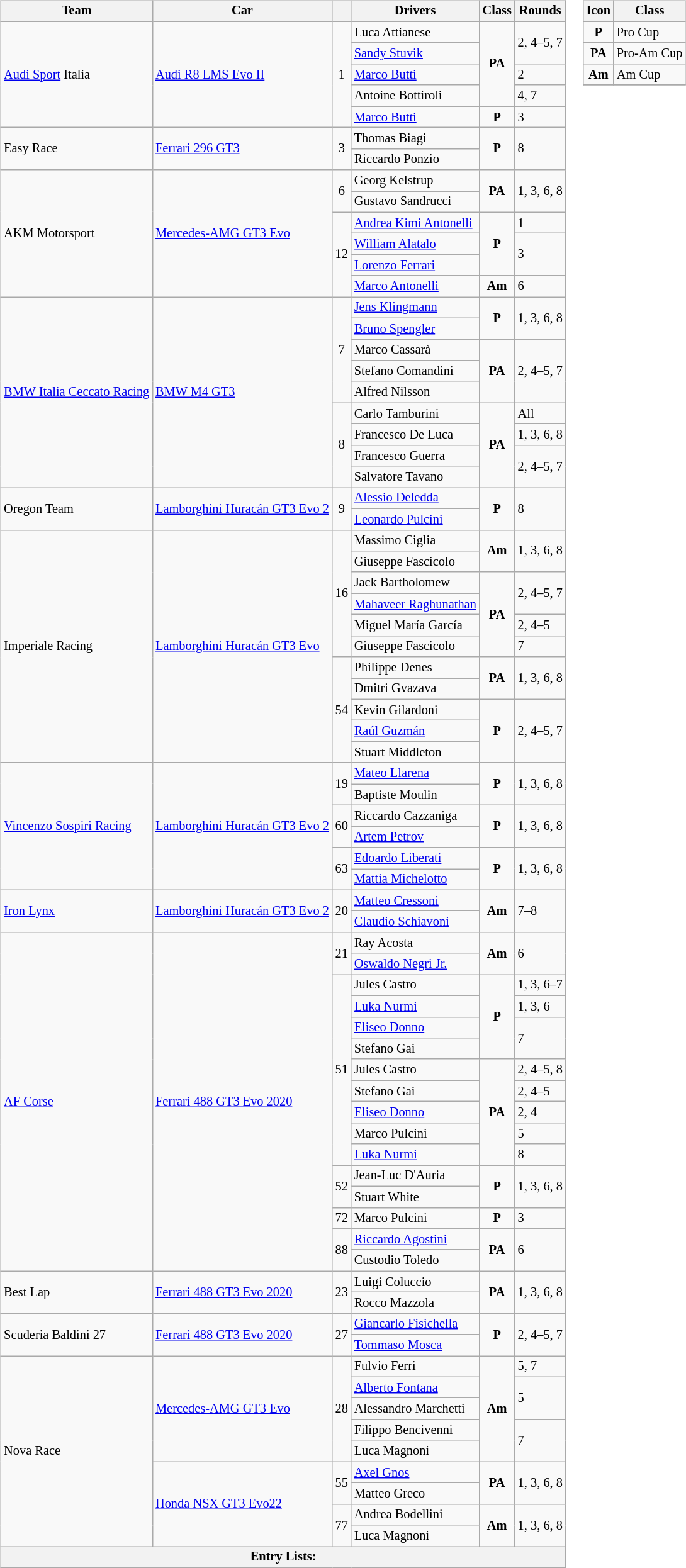<table>
<tr>
<td><br><table class="wikitable" style="font-size:85%">
<tr>
<th>Team</th>
<th>Car</th>
<th></th>
<th>Drivers</th>
<th>Class</th>
<th>Rounds</th>
</tr>
<tr>
<td rowspan="5"> <a href='#'>Audi Sport</a> Italia</td>
<td rowspan="5"><a href='#'>Audi R8 LMS Evo II</a></td>
<td rowspan="5" align="center">1</td>
<td> Luca Attianese</td>
<td rowspan="4" align="center"><strong><span>PA</span></strong></td>
<td rowspan="2">2, 4–5, 7</td>
</tr>
<tr>
<td> <a href='#'>Sandy Stuvik</a></td>
</tr>
<tr>
<td> <a href='#'>Marco Butti</a></td>
<td>2</td>
</tr>
<tr>
<td> Antoine Bottiroli</td>
<td>4, 7</td>
</tr>
<tr>
<td> <a href='#'>Marco Butti</a></td>
<td align="center"><strong><span>P</span></strong></td>
<td>3</td>
</tr>
<tr>
<td rowspan="2"> Easy Race</td>
<td rowspan="2"><a href='#'>Ferrari 296 GT3</a></td>
<td rowspan="2" align="center">3</td>
<td> Thomas Biagi</td>
<td rowspan="2" align="center"><strong><span>P</span></strong></td>
<td rowspan="2">8</td>
</tr>
<tr>
<td> Riccardo Ponzio</td>
</tr>
<tr>
<td rowspan="6"> AKM Motorsport</td>
<td rowspan="6"><a href='#'>Mercedes-AMG GT3 Evo</a></td>
<td rowspan="2" align="center">6</td>
<td> Georg Kelstrup</td>
<td rowspan="2" align="center"><strong><span>PA</span></strong></td>
<td rowspan="2">1, 3, 6, 8</td>
</tr>
<tr>
<td> Gustavo Sandrucci</td>
</tr>
<tr>
<td rowspan="4" align="center">12</td>
<td> <a href='#'>Andrea Kimi Antonelli</a></td>
<td rowspan="3" align="center"><strong><span>P</span></strong></td>
<td>1</td>
</tr>
<tr>
<td> <a href='#'>William Alatalo</a></td>
<td rowspan="2">3</td>
</tr>
<tr>
<td> <a href='#'>Lorenzo Ferrari</a></td>
</tr>
<tr>
<td> <a href='#'>Marco Antonelli</a></td>
<td align="center"><strong><span>Am</span></strong></td>
<td>6</td>
</tr>
<tr>
<td rowspan="9"> <a href='#'>BMW Italia Ceccato Racing</a></td>
<td rowspan="9"><a href='#'>BMW M4 GT3</a></td>
<td rowspan="5" align="center">7</td>
<td> <a href='#'>Jens Klingmann</a></td>
<td rowspan="2" align="center"><strong><span>P</span></strong></td>
<td rowspan="2">1, 3, 6, 8</td>
</tr>
<tr>
<td> <a href='#'>Bruno Spengler</a></td>
</tr>
<tr>
<td> Marco Cassarà</td>
<td rowspan="3" align="center"><strong><span>PA</span></strong></td>
<td rowspan="3">2, 4–5, 7</td>
</tr>
<tr>
<td> Stefano Comandini</td>
</tr>
<tr>
<td> Alfred Nilsson</td>
</tr>
<tr>
<td rowspan="4" align="center">8</td>
<td> Carlo Tamburini</td>
<td rowspan="4" align="center"><strong><span>PA</span></strong></td>
<td>All</td>
</tr>
<tr>
<td> Francesco De Luca</td>
<td>1, 3, 6, 8</td>
</tr>
<tr>
<td> Francesco Guerra</td>
<td rowspan="2">2, 4–5, 7</td>
</tr>
<tr>
<td> Salvatore Tavano</td>
</tr>
<tr>
<td rowspan="2"> Oregon Team</td>
<td rowspan="2"><a href='#'>Lamborghini Huracán GT3 Evo 2</a></td>
<td rowspan="2" align="center">9</td>
<td> <a href='#'>Alessio Deledda</a></td>
<td rowspan="2" align="center"><strong><span>P</span></strong></td>
<td rowspan="2">8</td>
</tr>
<tr>
<td> <a href='#'>Leonardo Pulcini</a></td>
</tr>
<tr>
<td rowspan="11"> Imperiale Racing</td>
<td rowspan="11"><a href='#'>Lamborghini Huracán GT3 Evo</a></td>
<td rowspan="6" align="center">16</td>
<td> Massimo Ciglia</td>
<td rowspan="2" align="center"><strong><span>Am</span></strong></td>
<td rowspan="2">1, 3, 6, 8</td>
</tr>
<tr>
<td> Giuseppe Fascicolo</td>
</tr>
<tr>
<td> Jack Bartholomew</td>
<td rowspan="4" align="center"><strong><span>PA</span></strong></td>
<td rowspan="2">2, 4–5, 7</td>
</tr>
<tr>
<td> <a href='#'>Mahaveer Raghunathan</a></td>
</tr>
<tr>
<td> Miguel María García</td>
<td>2, 4–5</td>
</tr>
<tr>
<td> Giuseppe Fascicolo</td>
<td>7</td>
</tr>
<tr>
<td rowspan="5" align="center">54</td>
<td> Philippe Denes</td>
<td rowspan="2" align="center"><strong><span>PA</span></strong></td>
<td rowspan="2">1, 3, 6, 8</td>
</tr>
<tr>
<td> Dmitri Gvazava</td>
</tr>
<tr>
<td> Kevin Gilardoni</td>
<td rowspan="3" align="center"><strong><span>P</span></strong></td>
<td rowspan="3">2, 4–5, 7</td>
</tr>
<tr>
<td> <a href='#'>Raúl Guzmán</a></td>
</tr>
<tr>
<td> Stuart Middleton</td>
</tr>
<tr>
<td rowspan="6"> <a href='#'>Vincenzo Sospiri Racing</a></td>
<td rowspan="6"><a href='#'>Lamborghini Huracán GT3 Evo 2</a></td>
<td rowspan="2" align="center">19</td>
<td> <a href='#'>Mateo Llarena</a></td>
<td rowspan="2" align="center"><strong><span>P</span></strong></td>
<td rowspan="2">1, 3, 6, 8</td>
</tr>
<tr>
<td> Baptiste Moulin</td>
</tr>
<tr>
<td rowspan="2" align="center">60</td>
<td> Riccardo Cazzaniga</td>
<td rowspan="2" align="center"><strong><span>P</span></strong></td>
<td rowspan="2">1, 3, 6, 8</td>
</tr>
<tr>
<td> <a href='#'>Artem Petrov</a></td>
</tr>
<tr>
<td rowspan="2" align="center">63</td>
<td> <a href='#'>Edoardo Liberati</a></td>
<td rowspan="2" align="center"><strong><span>P</span></strong></td>
<td rowspan="2">1, 3, 6, 8</td>
</tr>
<tr>
<td> <a href='#'>Mattia Michelotto</a></td>
</tr>
<tr>
<td rowspan="2"> <a href='#'>Iron Lynx</a></td>
<td rowspan="2"><a href='#'>Lamborghini Huracán GT3 Evo 2</a></td>
<td rowspan="2" align="center">20</td>
<td> <a href='#'>Matteo Cressoni</a></td>
<td rowspan="2" align="center"><strong><span>Am</span></strong></td>
<td rowspan="2">7–8</td>
</tr>
<tr>
<td> <a href='#'>Claudio Schiavoni</a></td>
</tr>
<tr>
<td rowspan="16"> <a href='#'>AF Corse</a></td>
<td rowspan="16"><a href='#'>Ferrari 488 GT3 Evo 2020</a></td>
<td rowspan="2" align="center">21</td>
<td> Ray Acosta</td>
<td rowspan="2" align="center"><strong><span>Am</span></strong></td>
<td rowspan="2">6</td>
</tr>
<tr>
<td> <a href='#'>Oswaldo Negri Jr.</a></td>
</tr>
<tr>
<td rowspan="9" align="center">51</td>
<td> Jules Castro</td>
<td rowspan="4" align="center"><strong><span>P</span></strong></td>
<td>1, 3, 6–7</td>
</tr>
<tr>
<td> <a href='#'>Luka Nurmi</a></td>
<td>1, 3, 6</td>
</tr>
<tr>
<td> <a href='#'>Eliseo Donno</a></td>
<td rowspan="2">7</td>
</tr>
<tr>
<td> Stefano Gai</td>
</tr>
<tr>
<td> Jules Castro</td>
<td rowspan="5" align="center"><strong><span>PA</span></strong></td>
<td>2, 4–5, 8</td>
</tr>
<tr>
<td> Stefano Gai</td>
<td>2, 4–5</td>
</tr>
<tr>
<td> <a href='#'>Eliseo Donno</a></td>
<td>2, 4</td>
</tr>
<tr>
<td> Marco Pulcini</td>
<td>5</td>
</tr>
<tr>
<td> <a href='#'>Luka Nurmi</a></td>
<td>8</td>
</tr>
<tr>
<td rowspan="2" align="center">52</td>
<td> Jean-Luc D'Auria</td>
<td rowspan="2" align="center"><strong><span>P</span></strong></td>
<td rowspan="2">1, 3, 6, 8</td>
</tr>
<tr>
<td> Stuart White</td>
</tr>
<tr>
<td align="center">72</td>
<td> Marco Pulcini</td>
<td align="center"><strong><span>P</span></strong></td>
<td>3</td>
</tr>
<tr>
<td rowspan="2" align="center">88</td>
<td> <a href='#'>Riccardo Agostini</a></td>
<td rowspan="2" align="center"><strong><span>PA</span></strong></td>
<td rowspan="2">6</td>
</tr>
<tr>
<td> Custodio Toledo</td>
</tr>
<tr>
<td rowspan="2"> Best Lap</td>
<td rowspan="2"><a href='#'>Ferrari 488 GT3 Evo 2020</a></td>
<td rowspan="2" align="center">23</td>
<td> Luigi Coluccio</td>
<td rowspan="2" align="center"><strong><span>PA</span></strong></td>
<td rowspan="2">1, 3, 6, 8</td>
</tr>
<tr>
<td> Rocco Mazzola</td>
</tr>
<tr>
<td rowspan="2"> Scuderia Baldini 27</td>
<td rowspan="2"><a href='#'>Ferrari 488 GT3 Evo 2020</a></td>
<td rowspan="2" align="center">27</td>
<td> <a href='#'>Giancarlo Fisichella</a></td>
<td rowspan="2" align="center"><strong><span>P</span></strong></td>
<td rowspan="2">2, 4–5, 7</td>
</tr>
<tr>
<td> <a href='#'>Tommaso Mosca</a></td>
</tr>
<tr>
<td rowspan="9"> Nova Race</td>
<td rowspan="5"><a href='#'>Mercedes-AMG GT3 Evo</a></td>
<td rowspan="5" align="center">28</td>
<td> Fulvio Ferri</td>
<td rowspan="5" align="center"><strong><span>Am</span></strong></td>
<td>5, 7</td>
</tr>
<tr>
<td> <a href='#'>Alberto Fontana</a></td>
<td rowspan="2">5</td>
</tr>
<tr>
<td> Alessandro Marchetti</td>
</tr>
<tr>
<td> Filippo Bencivenni</td>
<td rowspan="2">7</td>
</tr>
<tr>
<td> Luca Magnoni</td>
</tr>
<tr>
<td rowspan="4"><a href='#'>Honda NSX GT3 Evo22</a></td>
<td rowspan="2" align="center">55</td>
<td> <a href='#'>Axel Gnos</a></td>
<td rowspan="2" align="center"><strong><span>PA</span></strong></td>
<td rowspan="2">1, 3, 6, 8</td>
</tr>
<tr>
<td> Matteo Greco</td>
</tr>
<tr>
<td rowspan="2" align="center">77</td>
<td> Andrea Bodellini</td>
<td rowspan="2" align="center"><strong><span>Am</span></strong></td>
<td rowspan="2">1, 3, 6, 8</td>
</tr>
<tr>
<td> Luca Magnoni</td>
</tr>
<tr>
<th colspan=6>Entry Lists:</th>
</tr>
</table>
</td>
<td valign="top"><br><table class="wikitable" style="font-size: 85%;">
<tr>
<th>Icon</th>
<th>Class</th>
</tr>
<tr>
<td align=center><strong><span>P</span></strong></td>
<td>Pro Cup</td>
</tr>
<tr>
<td align=center><strong><span>PA</span></strong></td>
<td>Pro-Am Cup</td>
</tr>
<tr>
<td align=center><strong><span>Am</span></strong></td>
<td>Am Cup</td>
</tr>
<tr>
</tr>
</table>
</td>
</tr>
</table>
